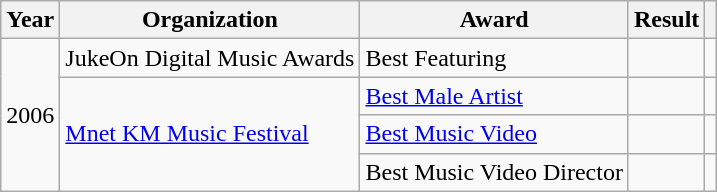<table class="wikitable plainrowheaders">
<tr>
<th scope="col">Year</th>
<th scope="col">Organization</th>
<th scope="col">Award</th>
<th scope="col">Result</th>
<th></th>
</tr>
<tr>
<td rowspan="4">2006</td>
<td>JukeOn Digital Music Awards</td>
<td>Best Featuring</td>
<td></td>
<td align="center"></td>
</tr>
<tr>
<td rowspan="3"><a href='#'>Mnet KM Music Festival</a></td>
<td><a href='#'>Best Male Artist</a></td>
<td></td>
<td align="center"></td>
</tr>
<tr>
<td><a href='#'>Best Music Video</a></td>
<td></td>
<td></td>
</tr>
<tr>
<td>Best Music Video Director</td>
<td></td>
</tr>
</table>
